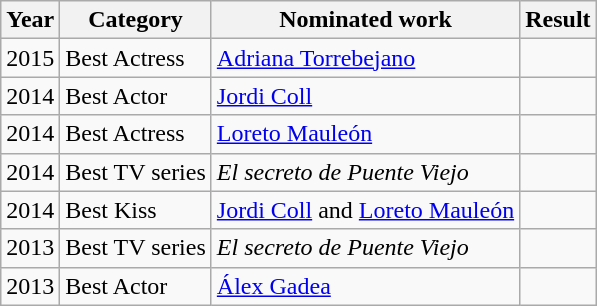<table class="wikitable">
<tr>
<th><strong>Year</strong></th>
<th><strong>Category</strong></th>
<th><strong>Nominated work</strong></th>
<th><strong>Result</strong></th>
</tr>
<tr>
<td>2015</td>
<td>Best Actress</td>
<td><a href='#'>Adriana Torrebejano</a></td>
<td></td>
</tr>
<tr>
<td>2014</td>
<td>Best Actor</td>
<td><a href='#'>Jordi Coll</a></td>
<td></td>
</tr>
<tr>
<td>2014</td>
<td>Best Actress</td>
<td><a href='#'>Loreto Mauleón</a></td>
<td></td>
</tr>
<tr>
<td>2014</td>
<td>Best TV series</td>
<td><em>El secreto de Puente Viejo</em></td>
<td></td>
</tr>
<tr>
<td>2014</td>
<td>Best Kiss</td>
<td><a href='#'>Jordi Coll</a> and <a href='#'>Loreto Mauleón</a></td>
<td></td>
</tr>
<tr>
<td>2013</td>
<td>Best TV series</td>
<td><em>El secreto de Puente Viejo</em></td>
<td></td>
</tr>
<tr>
<td>2013</td>
<td>Best Actor</td>
<td><a href='#'>Álex Gadea</a></td>
<td></td>
</tr>
</table>
